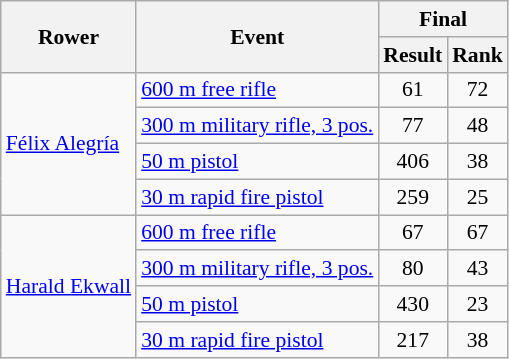<table class=wikitable style="font-size:90%">
<tr>
<th rowspan=2>Rower</th>
<th rowspan=2>Event</th>
<th colspan=2>Final</th>
</tr>
<tr>
<th>Result</th>
<th>Rank</th>
</tr>
<tr>
<td rowspan=4><a href='#'>Félix Alegría</a></td>
<td><a href='#'>600 m free rifle</a></td>
<td align=center>61</td>
<td align=center>72</td>
</tr>
<tr>
<td><a href='#'>300 m military rifle, 3 pos.</a></td>
<td align=center>77</td>
<td align=center>48</td>
</tr>
<tr>
<td><a href='#'>50 m pistol</a></td>
<td align=center>406</td>
<td align=center>38</td>
</tr>
<tr>
<td><a href='#'>30 m rapid fire pistol</a></td>
<td align=center>259</td>
<td align=center>25</td>
</tr>
<tr>
<td rowspan=4><a href='#'>Harald Ekwall</a></td>
<td><a href='#'>600 m free rifle</a></td>
<td align=center>67</td>
<td align=center>67</td>
</tr>
<tr>
<td><a href='#'>300 m military rifle, 3 pos.</a></td>
<td align=center>80</td>
<td align=center>43</td>
</tr>
<tr>
<td><a href='#'>50 m pistol</a></td>
<td align=center>430</td>
<td align=center>23</td>
</tr>
<tr>
<td><a href='#'>30 m rapid fire pistol</a></td>
<td align=center>217</td>
<td align=center>38</td>
</tr>
</table>
